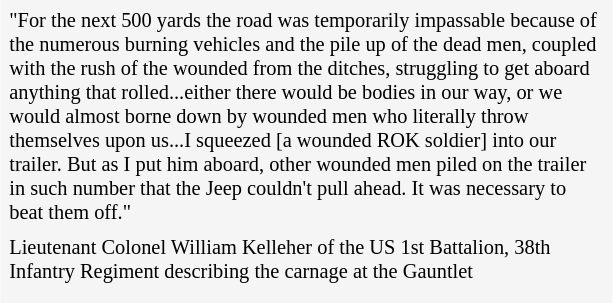<table class="toccolours" style="float: right; margin-left: 1em; margin-right: 2em; font-size: 85%; background:whitesmoke; color:black; width:30em; max-width: 40%;" cellspacing="5">
<tr>
<td style="text-align: left;">"For the next 500 yards the road was temporarily impassable because of the numerous burning vehicles and the pile up of the dead men, coupled with the rush of the wounded from the ditches, struggling to get aboard anything that rolled...either there would be bodies in our way, or we would almost borne down by wounded men who literally throw themselves upon us...I squeezed [a wounded ROK soldier] into our trailer. But as I put him aboard, other wounded men piled on the trailer in such number that the Jeep couldn't pull ahead. It was necessary to beat them off."</td>
</tr>
<tr>
<td style="text-align: left;">Lieutenant Colonel William Kelleher of the US 1st Battalion, 38th Infantry Regiment describing the carnage at the Gauntlet</td>
</tr>
<tr>
<td style="text-align: left;"></td>
</tr>
</table>
